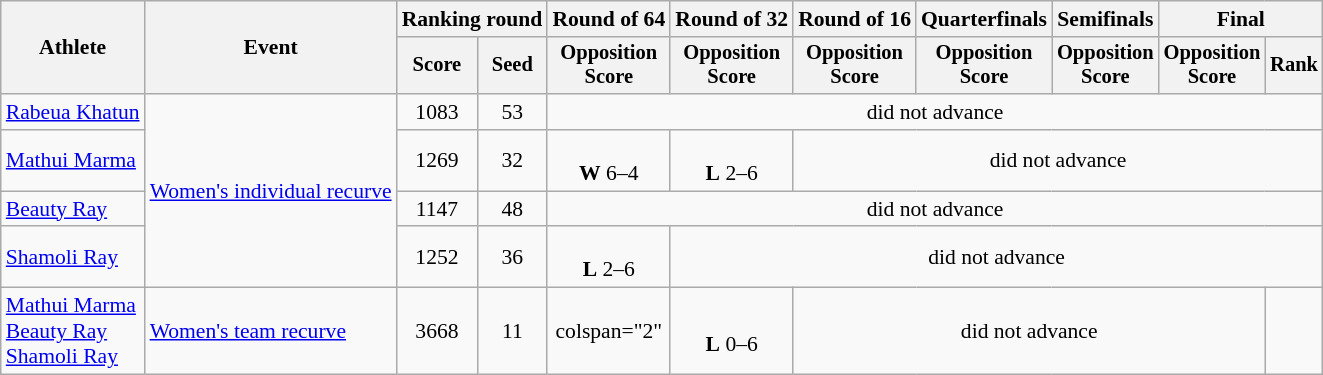<table class="wikitable" style="font-size:90%">
<tr>
<th rowspan="2">Athlete</th>
<th rowspan="2">Event</th>
<th colspan="2">Ranking round</th>
<th>Round of 64</th>
<th>Round of 32</th>
<th>Round of 16</th>
<th>Quarterfinals</th>
<th>Semifinals</th>
<th colspan="2">Final</th>
</tr>
<tr style="font-size:95%">
<th>Score</th>
<th>Seed</th>
<th>Opposition<br>Score</th>
<th>Opposition<br>Score</th>
<th>Opposition<br>Score</th>
<th>Opposition<br>Score</th>
<th>Opposition<br>Score</th>
<th>Opposition<br>Score</th>
<th>Rank</th>
</tr>
<tr align=center>
<td align=left><a href='#'>Rabeua Khatun</a></td>
<td align="left" rowspan="4"><a href='#'>Women's individual recurve</a></td>
<td>1083</td>
<td>53</td>
<td colspan=7>did not advance</td>
</tr>
<tr align=center>
<td align=left><a href='#'>Mathui Marma</a></td>
<td>1269</td>
<td>32</td>
<td><br> <strong>W</strong> 6–4</td>
<td><br> <strong>L</strong> 2–6</td>
<td colspan=5>did not advance</td>
</tr>
<tr align=center>
<td align=left><a href='#'>Beauty Ray</a></td>
<td>1147</td>
<td>48</td>
<td colspan=7>did not advance</td>
</tr>
<tr align=center>
<td align=left><a href='#'>Shamoli Ray</a></td>
<td>1252</td>
<td>36</td>
<td><br> <strong>L</strong> 2–6</td>
<td colspan=6>did not advance</td>
</tr>
<tr align=center>
<td align=left><a href='#'>Mathui Marma</a> <br> <a href='#'>Beauty Ray</a> <br> <a href='#'>Shamoli Ray</a></td>
<td align="left"><a href='#'>Women's team recurve</a></td>
<td>3668</td>
<td>11</td>
<td>colspan="2" </td>
<td><br> <strong>L</strong> 0–6</td>
<td colspan=4>did not advance</td>
</tr>
</table>
